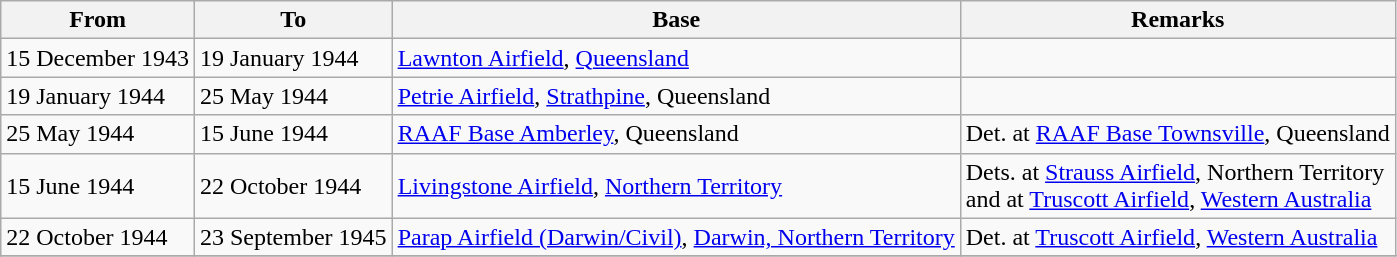<table class="wikitable">
<tr>
<th>From</th>
<th>To</th>
<th>Base</th>
<th>Remarks</th>
</tr>
<tr>
<td>15 December 1943</td>
<td>19 January 1944</td>
<td><a href='#'>Lawnton Airfield</a>, <a href='#'>Queensland</a></td>
<td></td>
</tr>
<tr>
<td>19 January 1944</td>
<td>25 May 1944</td>
<td><a href='#'>Petrie Airfield</a>, <a href='#'>Strathpine</a>, Queensland</td>
<td></td>
</tr>
<tr>
<td>25 May 1944</td>
<td>15 June 1944</td>
<td><a href='#'>RAAF Base Amberley</a>, Queensland</td>
<td>Det. at <a href='#'>RAAF Base Townsville</a>, Queensland</td>
</tr>
<tr>
<td>15 June 1944</td>
<td>22 October 1944</td>
<td><a href='#'>Livingstone Airfield</a>, <a href='#'>Northern Territory</a></td>
<td>Dets. at <a href='#'>Strauss Airfield</a>, Northern Territory<br> and at <a href='#'>Truscott Airfield</a>, <a href='#'>Western Australia</a></td>
</tr>
<tr>
<td>22 October 1944</td>
<td>23 September 1945</td>
<td><a href='#'>Parap Airfield (Darwin/Civil)</a>, <a href='#'>Darwin, Northern Territory</a></td>
<td>Det. at <a href='#'>Truscott Airfield</a>, <a href='#'>Western Australia</a></td>
</tr>
<tr>
</tr>
</table>
